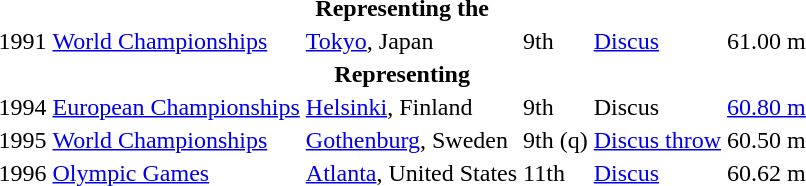<table>
<tr>
<th colspan="6">Representing the </th>
</tr>
<tr>
<td>1991</td>
<td><a href='#'>World Championships</a></td>
<td><a href='#'>Tokyo</a>, Japan</td>
<td>9th</td>
<td><a href='#'>Discus</a></td>
<td>61.00 m</td>
</tr>
<tr>
<th colspan="6">Representing </th>
</tr>
<tr>
<td>1994</td>
<td><a href='#'>European Championships</a></td>
<td><a href='#'>Helsinki</a>, Finland</td>
<td>9th</td>
<td>Discus</td>
<td><a href='#'>60.80 m</a></td>
</tr>
<tr>
<td>1995</td>
<td><a href='#'>World Championships</a></td>
<td><a href='#'>Gothenburg</a>, Sweden</td>
<td>9th (q)</td>
<td><a href='#'>Discus throw</a></td>
<td>60.50 m</td>
</tr>
<tr>
<td>1996</td>
<td><a href='#'>Olympic Games</a></td>
<td><a href='#'>Atlanta</a>, United States</td>
<td>11th</td>
<td><a href='#'>Discus</a></td>
<td>60.62 m</td>
</tr>
</table>
